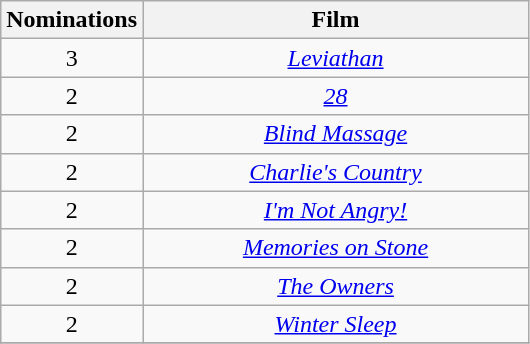<table class="wikitable" rowspan=2 border=2 style="text-align:center;">
<tr>
<th scope="col" width="50">Nominations</th>
<th scope="col" width="250">Film</th>
</tr>
<tr>
<td>3</td>
<td><em><a href='#'>Leviathan</a></em></td>
</tr>
<tr>
<td>2</td>
<td><em><a href='#'>28</a></em></td>
</tr>
<tr>
<td>2</td>
<td><em><a href='#'>Blind Massage</a></em></td>
</tr>
<tr>
<td>2</td>
<td><em><a href='#'>Charlie's Country</a></em></td>
</tr>
<tr>
<td>2</td>
<td><em><a href='#'>I'm Not Angry!</a></em></td>
</tr>
<tr>
<td>2</td>
<td><em><a href='#'>Memories on Stone</a></em></td>
</tr>
<tr>
<td>2</td>
<td><em><a href='#'>The Owners</a></em></td>
</tr>
<tr>
<td>2</td>
<td><em><a href='#'>Winter Sleep</a></em></td>
</tr>
<tr>
</tr>
</table>
